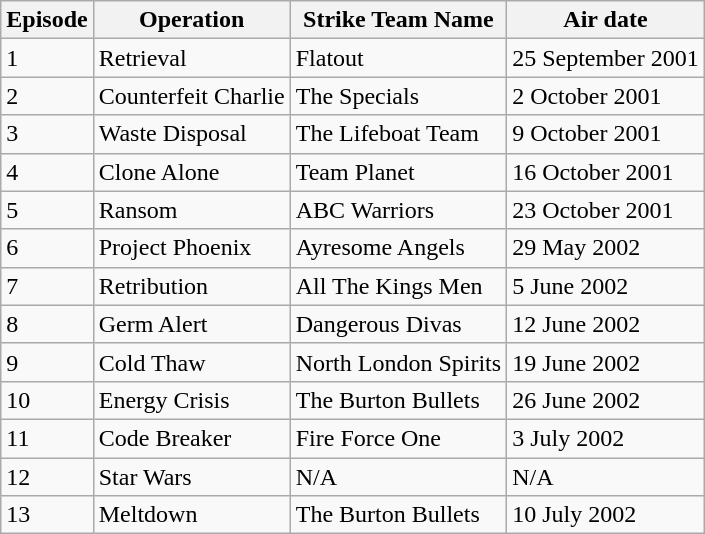<table class="wikitable">
<tr>
<th>Episode</th>
<th>Operation</th>
<th>Strike Team Name</th>
<th>Air date</th>
</tr>
<tr>
<td>1</td>
<td>Retrieval</td>
<td>Flatout</td>
<td>25 September 2001</td>
</tr>
<tr>
<td>2</td>
<td>Counterfeit Charlie</td>
<td>The Specials</td>
<td>2 October 2001</td>
</tr>
<tr>
<td>3</td>
<td>Waste Disposal</td>
<td>The Lifeboat Team</td>
<td>9 October 2001</td>
</tr>
<tr>
<td>4</td>
<td>Clone Alone</td>
<td>Team Planet</td>
<td>16 October 2001</td>
</tr>
<tr>
<td>5</td>
<td>Ransom</td>
<td>ABC Warriors</td>
<td>23 October 2001</td>
</tr>
<tr>
<td>6</td>
<td>Project Phoenix</td>
<td>Ayresome Angels</td>
<td>29 May 2002</td>
</tr>
<tr>
<td>7</td>
<td>Retribution</td>
<td>All The Kings Men</td>
<td>5 June 2002</td>
</tr>
<tr>
<td>8</td>
<td>Germ Alert</td>
<td>Dangerous Divas</td>
<td>12 June 2002</td>
</tr>
<tr>
<td>9</td>
<td>Cold Thaw</td>
<td>North London Spirits</td>
<td>19 June 2002</td>
</tr>
<tr>
<td>10</td>
<td>Energy Crisis</td>
<td>The Burton Bullets</td>
<td>26 June 2002</td>
</tr>
<tr>
<td>11</td>
<td>Code Breaker</td>
<td>Fire Force One</td>
<td>3 July 2002</td>
</tr>
<tr>
<td>12</td>
<td>Star Wars</td>
<td>N/A</td>
<td>N/A</td>
</tr>
<tr>
<td>13</td>
<td>Meltdown</td>
<td>The Burton Bullets</td>
<td>10 July 2002</td>
</tr>
</table>
